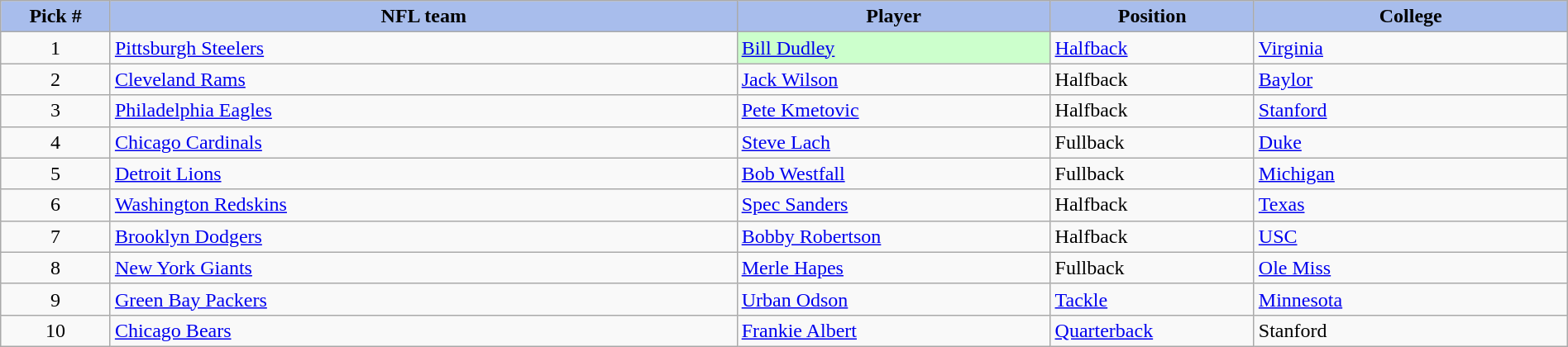<table style="width: 100%" class="sortable wikitable">
<tr>
<th style="background:#A8BDEC;" width=7%>Pick #</th>
<th width=40% style="background:#A8BDEC;">NFL team</th>
<th width=20% style="background:#A8BDEC;">Player</th>
<th width=13% style="background:#A8BDEC;">Position</th>
<th style="background:#A8BDEC;">College</th>
</tr>
<tr>
<td align=center>1</td>
<td><a href='#'>Pittsburgh Steelers</a></td>
<td bgcolor="#CCFFCC"><a href='#'>Bill Dudley</a></td>
<td><a href='#'>Halfback</a></td>
<td><a href='#'>Virginia</a></td>
</tr>
<tr>
<td align=center>2</td>
<td><a href='#'>Cleveland Rams</a></td>
<td><a href='#'>Jack Wilson</a></td>
<td>Halfback</td>
<td><a href='#'>Baylor</a></td>
</tr>
<tr>
<td align=center>3</td>
<td><a href='#'>Philadelphia Eagles</a></td>
<td><a href='#'>Pete Kmetovic</a></td>
<td>Halfback</td>
<td><a href='#'>Stanford</a></td>
</tr>
<tr>
<td align=center>4</td>
<td><a href='#'>Chicago Cardinals</a></td>
<td><a href='#'>Steve Lach</a></td>
<td>Fullback</td>
<td><a href='#'>Duke</a></td>
</tr>
<tr>
<td align=center>5</td>
<td><a href='#'>Detroit Lions</a></td>
<td><a href='#'>Bob Westfall</a></td>
<td>Fullback</td>
<td><a href='#'>Michigan</a></td>
</tr>
<tr>
<td align=center>6</td>
<td><a href='#'>Washington Redskins</a></td>
<td><a href='#'>Spec Sanders</a></td>
<td>Halfback</td>
<td><a href='#'>Texas</a></td>
</tr>
<tr>
<td align=center>7</td>
<td><a href='#'>Brooklyn Dodgers</a></td>
<td><a href='#'>Bobby Robertson</a></td>
<td>Halfback</td>
<td><a href='#'>USC</a></td>
</tr>
<tr>
<td align=center>8</td>
<td><a href='#'>New York Giants</a></td>
<td><a href='#'>Merle Hapes</a></td>
<td>Fullback</td>
<td><a href='#'>Ole Miss</a></td>
</tr>
<tr>
<td align=center>9</td>
<td><a href='#'>Green Bay Packers</a></td>
<td><a href='#'>Urban Odson</a></td>
<td><a href='#'>Tackle</a></td>
<td><a href='#'>Minnesota</a></td>
</tr>
<tr>
<td align=center>10</td>
<td><a href='#'>Chicago Bears</a></td>
<td><a href='#'>Frankie Albert</a></td>
<td><a href='#'>Quarterback</a></td>
<td>Stanford</td>
</tr>
</table>
